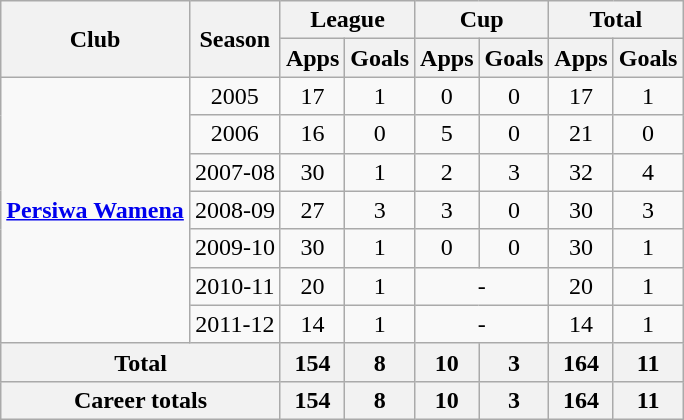<table class="wikitable" style="text-align: center;">
<tr>
<th rowspan=2>Club</th>
<th rowspan=2>Season</th>
<th colspan=2>League</th>
<th colspan=2>Cup</th>
<th colspan=2>Total</th>
</tr>
<tr>
<th>Apps</th>
<th>Goals</th>
<th>Apps</th>
<th>Goals</th>
<th>Apps</th>
<th>Goals</th>
</tr>
<tr>
<td rowspan=7 style="text-align:center;"><strong><a href='#'>Persiwa Wamena</a></strong></td>
<td !colspan=2>2005</td>
<td>17</td>
<td>1</td>
<td>0</td>
<td>0</td>
<td>17</td>
<td>1</td>
</tr>
<tr>
<td !colspan=2>2006</td>
<td>16</td>
<td>0</td>
<td>5</td>
<td>0</td>
<td>21</td>
<td>0</td>
</tr>
<tr>
<td !colspan=2>2007-08</td>
<td>30</td>
<td>1</td>
<td>2</td>
<td>3</td>
<td>32</td>
<td>4</td>
</tr>
<tr>
<td !colspan=2>2008-09</td>
<td>27</td>
<td>3</td>
<td>3</td>
<td>0</td>
<td>30</td>
<td>3</td>
</tr>
<tr>
<td !colspan=2>2009-10</td>
<td>30</td>
<td>1</td>
<td>0</td>
<td>0</td>
<td>30</td>
<td>1</td>
</tr>
<tr>
<td !colspan=2>2010-11</td>
<td>20</td>
<td>1</td>
<td colspan=2>-</td>
<td>20</td>
<td>1</td>
</tr>
<tr>
<td !colspan=2>2011-12</td>
<td>14</td>
<td>1</td>
<td colspan=2>-</td>
<td>14</td>
<td>1</td>
</tr>
<tr>
<th colspan=2>Total</th>
<th>154</th>
<th>8</th>
<th>10</th>
<th>3</th>
<th>164</th>
<th>11</th>
</tr>
<tr>
<th colspan=2>Career totals</th>
<th>154</th>
<th>8</th>
<th>10</th>
<th>3</th>
<th>164</th>
<th>11</th>
</tr>
</table>
